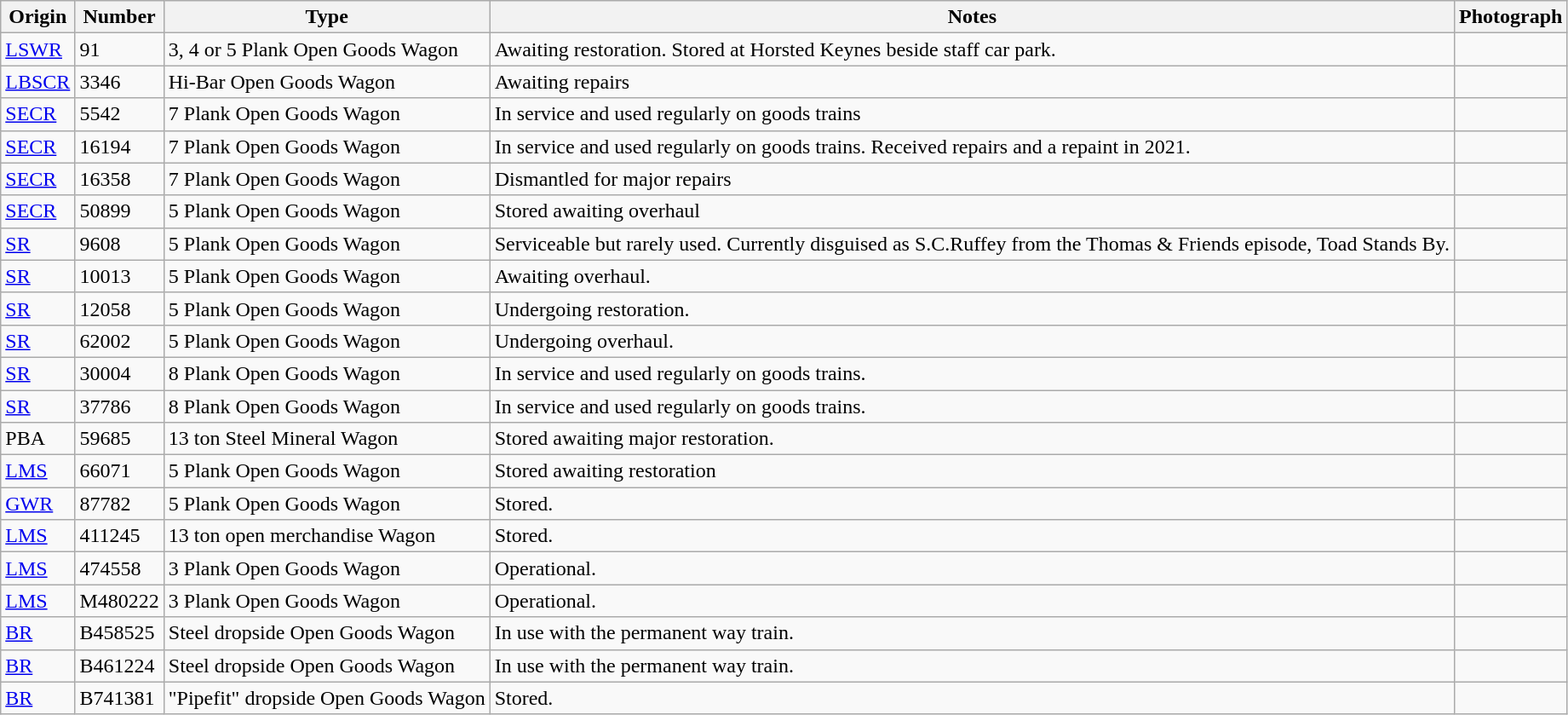<table class="wikitable">
<tr>
<th>Origin</th>
<th>Number</th>
<th>Type</th>
<th>Notes</th>
<th>Photograph</th>
</tr>
<tr>
<td><a href='#'>LSWR</a></td>
<td>91</td>
<td>3, 4 or 5 Plank Open Goods Wagon</td>
<td>Awaiting restoration. Stored at Horsted Keynes beside staff car park.</td>
<td></td>
</tr>
<tr>
<td><a href='#'>LBSCR</a></td>
<td>3346</td>
<td>Hi-Bar Open Goods Wagon</td>
<td>Awaiting repairs</td>
<td></td>
</tr>
<tr>
<td><a href='#'>SECR</a></td>
<td>5542</td>
<td>7 Plank Open Goods Wagon</td>
<td>In service and used regularly on goods trains</td>
<td></td>
</tr>
<tr>
<td><a href='#'>SECR</a></td>
<td>16194</td>
<td>7 Plank Open Goods Wagon</td>
<td>In service and used regularly on goods trains. Received repairs and a repaint in 2021.</td>
<td></td>
</tr>
<tr>
<td><a href='#'>SECR</a></td>
<td>16358</td>
<td>7 Plank Open Goods Wagon</td>
<td>Dismantled for major repairs</td>
<td></td>
</tr>
<tr>
<td><a href='#'>SECR</a></td>
<td>50899</td>
<td>5 Plank Open Goods Wagon</td>
<td>Stored awaiting overhaul</td>
<td></td>
</tr>
<tr>
<td><a href='#'>SR</a></td>
<td>9608</td>
<td>5 Plank Open Goods Wagon</td>
<td>Serviceable but rarely used. Currently disguised as S.C.Ruffey from the Thomas & Friends episode, Toad Stands By.</td>
<td></td>
</tr>
<tr>
<td><a href='#'>SR</a></td>
<td>10013</td>
<td>5 Plank Open Goods Wagon</td>
<td>Awaiting overhaul.</td>
<td></td>
</tr>
<tr>
<td><a href='#'>SR</a></td>
<td>12058</td>
<td>5 Plank Open Goods Wagon</td>
<td>Undergoing restoration.</td>
<td></td>
</tr>
<tr>
<td><a href='#'>SR</a></td>
<td>62002</td>
<td>5 Plank Open Goods Wagon</td>
<td>Undergoing overhaul.</td>
<td></td>
</tr>
<tr>
<td><a href='#'>SR</a></td>
<td>30004</td>
<td>8 Plank Open Goods Wagon</td>
<td>In service and used regularly on goods trains.</td>
<td></td>
</tr>
<tr>
<td><a href='#'>SR</a></td>
<td>37786</td>
<td>8 Plank Open Goods Wagon</td>
<td>In service and used regularly on goods trains.</td>
<td></td>
</tr>
<tr>
<td>PBA</td>
<td>59685</td>
<td>13 ton Steel Mineral Wagon</td>
<td>Stored awaiting major restoration.</td>
<td></td>
</tr>
<tr>
<td><a href='#'>LMS</a></td>
<td>66071</td>
<td>5 Plank Open Goods Wagon</td>
<td>Stored awaiting restoration</td>
<td></td>
</tr>
<tr>
<td><a href='#'>GWR</a></td>
<td>87782</td>
<td>5 Plank Open Goods Wagon</td>
<td>Stored.</td>
<td></td>
</tr>
<tr>
<td><a href='#'>LMS</a></td>
<td>411245</td>
<td>13 ton open merchandise Wagon</td>
<td>Stored.</td>
<td></td>
</tr>
<tr>
<td><a href='#'>LMS</a></td>
<td>474558</td>
<td>3 Plank Open Goods Wagon</td>
<td>Operational.</td>
<td></td>
</tr>
<tr>
<td><a href='#'>LMS</a></td>
<td>M480222</td>
<td>3 Plank Open Goods Wagon</td>
<td>Operational.</td>
<td></td>
</tr>
<tr>
<td><a href='#'>BR</a></td>
<td>B458525</td>
<td>Steel dropside Open Goods Wagon</td>
<td>In use with the permanent way train.</td>
<td></td>
</tr>
<tr>
<td><a href='#'>BR</a></td>
<td>B461224</td>
<td>Steel dropside Open Goods Wagon</td>
<td>In use with the permanent way train.</td>
<td></td>
</tr>
<tr>
<td><a href='#'>BR</a></td>
<td>B741381</td>
<td>"Pipefit" dropside Open Goods Wagon</td>
<td>Stored.</td>
<td></td>
</tr>
</table>
